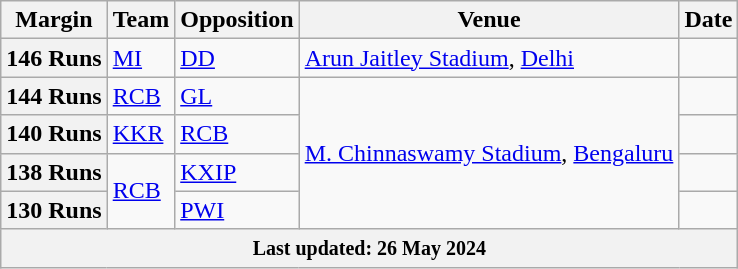<table class="wikitable">
<tr>
<th>Margin</th>
<th>Team</th>
<th>Opposition</th>
<th>Venue</th>
<th>Date</th>
</tr>
<tr>
<th>146 Runs</th>
<td><a href='#'>MI</a></td>
<td><a href='#'>DD</a></td>
<td><a href='#'>Arun Jaitley Stadium</a>, <a href='#'>Delhi</a></td>
<td></td>
</tr>
<tr>
<th>144 Runs</th>
<td><a href='#'>RCB</a></td>
<td><a href='#'>GL</a></td>
<td rowspan=4><a href='#'>M. Chinnaswamy Stadium</a>, <a href='#'>Bengaluru</a></td>
<td></td>
</tr>
<tr>
<th>140 Runs</th>
<td><a href='#'>KKR</a></td>
<td><a href='#'>RCB</a></td>
<td></td>
</tr>
<tr>
<th>138 Runs</th>
<td rowspan=2><a href='#'>RCB</a></td>
<td><a href='#'>KXIP</a></td>
<td></td>
</tr>
<tr>
<th>130 Runs</th>
<td><a href='#'>PWI</a></td>
<td></td>
</tr>
<tr class="sortbottom">
<th colspan="5"><small>Last updated: 26 May 2024</small></th>
</tr>
</table>
